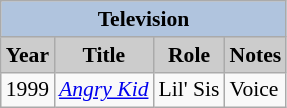<table class="wikitable" style="font-size:90%">
<tr style="text-align:center;">
<th colspan=4 style="background:#B0C4DE;">Television</th>
</tr>
<tr style="text-align:center;">
<th style="background:#ccc;">Year</th>
<th style="background:#ccc;">Title</th>
<th style="background:#ccc;">Role</th>
<th style="background:#ccc;">Notes</th>
</tr>
<tr>
<td>1999</td>
<td><em><a href='#'>Angry Kid</a></em></td>
<td>Lil' Sis</td>
<td>Voice</td>
</tr>
</table>
